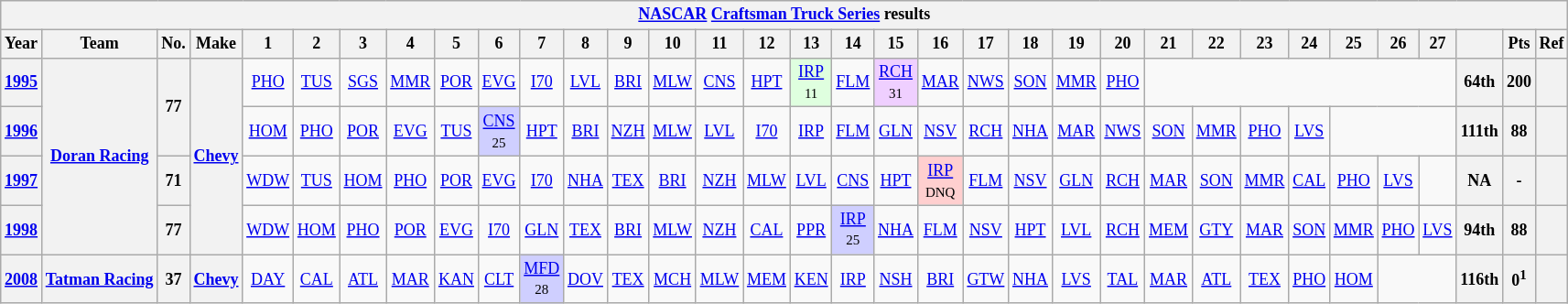<table class="wikitable" style="text-align:center; font-size:75%">
<tr>
<th colspan=45><a href='#'>NASCAR</a> <a href='#'>Craftsman Truck Series</a> results</th>
</tr>
<tr>
<th>Year</th>
<th>Team</th>
<th>No.</th>
<th>Make</th>
<th>1</th>
<th>2</th>
<th>3</th>
<th>4</th>
<th>5</th>
<th>6</th>
<th>7</th>
<th>8</th>
<th>9</th>
<th>10</th>
<th>11</th>
<th>12</th>
<th>13</th>
<th>14</th>
<th>15</th>
<th>16</th>
<th>17</th>
<th>18</th>
<th>19</th>
<th>20</th>
<th>21</th>
<th>22</th>
<th>23</th>
<th>24</th>
<th>25</th>
<th>26</th>
<th>27</th>
<th></th>
<th>Pts</th>
<th>Ref</th>
</tr>
<tr>
<th><a href='#'>1995</a></th>
<th rowspan=4><a href='#'>Doran Racing</a></th>
<th rowspan=2>77</th>
<th rowspan=4><a href='#'>Chevy</a></th>
<td><a href='#'>PHO</a></td>
<td><a href='#'>TUS</a></td>
<td><a href='#'>SGS</a></td>
<td><a href='#'>MMR</a></td>
<td><a href='#'>POR</a></td>
<td><a href='#'>EVG</a></td>
<td><a href='#'>I70</a></td>
<td><a href='#'>LVL</a></td>
<td><a href='#'>BRI</a></td>
<td><a href='#'>MLW</a></td>
<td><a href='#'>CNS</a></td>
<td><a href='#'>HPT</a></td>
<td style="background:#DFFFDF;"><a href='#'>IRP</a><br><small>11</small></td>
<td><a href='#'>FLM</a></td>
<td style="background:#EFCFFF;"><a href='#'>RCH</a><br><small>31</small></td>
<td><a href='#'>MAR</a></td>
<td><a href='#'>NWS</a></td>
<td><a href='#'>SON</a></td>
<td><a href='#'>MMR</a></td>
<td><a href='#'>PHO</a></td>
<td colspan=7></td>
<th>64th</th>
<th>200</th>
<th></th>
</tr>
<tr>
<th><a href='#'>1996</a></th>
<td><a href='#'>HOM</a></td>
<td><a href='#'>PHO</a></td>
<td><a href='#'>POR</a></td>
<td><a href='#'>EVG</a></td>
<td><a href='#'>TUS</a></td>
<td style="background:#CFCFFF;"><a href='#'>CNS</a><br><small>25</small></td>
<td><a href='#'>HPT</a></td>
<td><a href='#'>BRI</a></td>
<td><a href='#'>NZH</a></td>
<td><a href='#'>MLW</a></td>
<td><a href='#'>LVL</a></td>
<td><a href='#'>I70</a></td>
<td><a href='#'>IRP</a></td>
<td><a href='#'>FLM</a></td>
<td><a href='#'>GLN</a></td>
<td><a href='#'>NSV</a></td>
<td><a href='#'>RCH</a></td>
<td><a href='#'>NHA</a></td>
<td><a href='#'>MAR</a></td>
<td><a href='#'>NWS</a></td>
<td><a href='#'>SON</a></td>
<td><a href='#'>MMR</a></td>
<td><a href='#'>PHO</a></td>
<td><a href='#'>LVS</a></td>
<td colspan=3></td>
<th>111th</th>
<th>88</th>
<th></th>
</tr>
<tr>
<th><a href='#'>1997</a></th>
<th>71</th>
<td><a href='#'>WDW</a></td>
<td><a href='#'>TUS</a></td>
<td><a href='#'>HOM</a></td>
<td><a href='#'>PHO</a></td>
<td><a href='#'>POR</a></td>
<td><a href='#'>EVG</a></td>
<td><a href='#'>I70</a></td>
<td><a href='#'>NHA</a></td>
<td><a href='#'>TEX</a></td>
<td><a href='#'>BRI</a></td>
<td><a href='#'>NZH</a></td>
<td><a href='#'>MLW</a></td>
<td><a href='#'>LVL</a></td>
<td><a href='#'>CNS</a></td>
<td><a href='#'>HPT</a></td>
<td style="background:#FFCFCF;"><a href='#'>IRP</a><br><small>DNQ</small></td>
<td><a href='#'>FLM</a></td>
<td><a href='#'>NSV</a></td>
<td><a href='#'>GLN</a></td>
<td><a href='#'>RCH</a></td>
<td><a href='#'>MAR</a></td>
<td><a href='#'>SON</a></td>
<td><a href='#'>MMR</a></td>
<td><a href='#'>CAL</a></td>
<td><a href='#'>PHO</a></td>
<td><a href='#'>LVS</a></td>
<td></td>
<th>NA</th>
<th>-</th>
<th></th>
</tr>
<tr>
<th><a href='#'>1998</a></th>
<th>77</th>
<td><a href='#'>WDW</a></td>
<td><a href='#'>HOM</a></td>
<td><a href='#'>PHO</a></td>
<td><a href='#'>POR</a></td>
<td><a href='#'>EVG</a></td>
<td><a href='#'>I70</a></td>
<td><a href='#'>GLN</a></td>
<td><a href='#'>TEX</a></td>
<td><a href='#'>BRI</a></td>
<td><a href='#'>MLW</a></td>
<td><a href='#'>NZH</a></td>
<td><a href='#'>CAL</a></td>
<td><a href='#'>PPR</a></td>
<td style="background:#CFCFFF;"><a href='#'>IRP</a><br><small>25</small></td>
<td><a href='#'>NHA</a></td>
<td><a href='#'>FLM</a></td>
<td><a href='#'>NSV</a></td>
<td><a href='#'>HPT</a></td>
<td><a href='#'>LVL</a></td>
<td><a href='#'>RCH</a></td>
<td><a href='#'>MEM</a></td>
<td><a href='#'>GTY</a></td>
<td><a href='#'>MAR</a></td>
<td><a href='#'>SON</a></td>
<td><a href='#'>MMR</a></td>
<td><a href='#'>PHO</a></td>
<td><a href='#'>LVS</a></td>
<th>94th</th>
<th>88</th>
<th></th>
</tr>
<tr>
<th><a href='#'>2008</a></th>
<th><a href='#'>Tatman Racing</a></th>
<th>37</th>
<th><a href='#'>Chevy</a></th>
<td><a href='#'>DAY</a></td>
<td><a href='#'>CAL</a></td>
<td><a href='#'>ATL</a></td>
<td><a href='#'>MAR</a></td>
<td><a href='#'>KAN</a></td>
<td><a href='#'>CLT</a></td>
<td style="background:#CFCFFF;"><a href='#'>MFD</a><br><small>28</small></td>
<td><a href='#'>DOV</a></td>
<td><a href='#'>TEX</a></td>
<td><a href='#'>MCH</a></td>
<td><a href='#'>MLW</a></td>
<td><a href='#'>MEM</a></td>
<td><a href='#'>KEN</a></td>
<td><a href='#'>IRP</a></td>
<td><a href='#'>NSH</a></td>
<td><a href='#'>BRI</a></td>
<td><a href='#'>GTW</a></td>
<td><a href='#'>NHA</a></td>
<td><a href='#'>LVS</a></td>
<td><a href='#'>TAL</a></td>
<td><a href='#'>MAR</a></td>
<td><a href='#'>ATL</a></td>
<td><a href='#'>TEX</a></td>
<td><a href='#'>PHO</a></td>
<td><a href='#'>HOM</a></td>
<td colspan=2></td>
<th>116th</th>
<th>0<sup>1</sup></th>
<th></th>
</tr>
</table>
